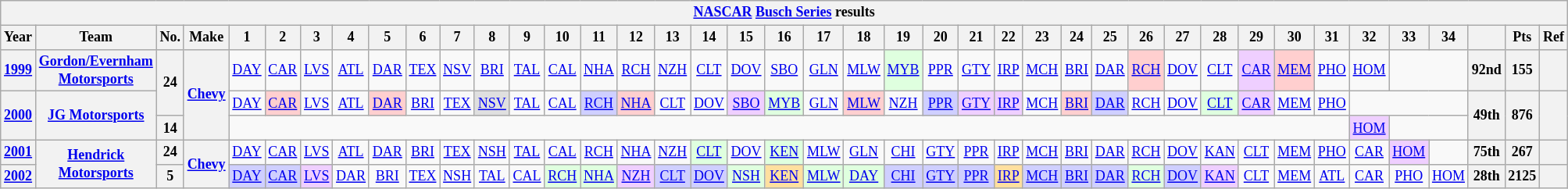<table class="wikitable" style="text-align:center; font-size:75%">
<tr>
<th colspan=42><a href='#'>NASCAR</a> <a href='#'>Busch Series</a> results</th>
</tr>
<tr>
<th>Year</th>
<th>Team</th>
<th>No.</th>
<th>Make</th>
<th>1</th>
<th>2</th>
<th>3</th>
<th>4</th>
<th>5</th>
<th>6</th>
<th>7</th>
<th>8</th>
<th>9</th>
<th>10</th>
<th>11</th>
<th>12</th>
<th>13</th>
<th>14</th>
<th>15</th>
<th>16</th>
<th>17</th>
<th>18</th>
<th>19</th>
<th>20</th>
<th>21</th>
<th>22</th>
<th>23</th>
<th>24</th>
<th>25</th>
<th>26</th>
<th>27</th>
<th>28</th>
<th>29</th>
<th>30</th>
<th>31</th>
<th>32</th>
<th>33</th>
<th>34</th>
<th></th>
<th>Pts</th>
<th>Ref</th>
</tr>
<tr>
<th><a href='#'>1999</a></th>
<th><a href='#'>Gordon/Evernham Motorsports</a></th>
<th rowspan=2>24</th>
<th rowspan=3><a href='#'>Chevy</a></th>
<td><a href='#'>DAY</a></td>
<td><a href='#'>CAR</a></td>
<td><a href='#'>LVS</a></td>
<td><a href='#'>ATL</a></td>
<td><a href='#'>DAR</a></td>
<td><a href='#'>TEX</a></td>
<td><a href='#'>NSV</a></td>
<td><a href='#'>BRI</a></td>
<td><a href='#'>TAL</a></td>
<td><a href='#'>CAL</a></td>
<td><a href='#'>NHA</a></td>
<td><a href='#'>RCH</a></td>
<td><a href='#'>NZH</a></td>
<td><a href='#'>CLT</a></td>
<td><a href='#'>DOV</a></td>
<td><a href='#'>SBO</a></td>
<td><a href='#'>GLN</a></td>
<td><a href='#'>MLW</a></td>
<td style="background:#DFFFDF;"><a href='#'>MYB</a><br></td>
<td><a href='#'>PPR</a></td>
<td><a href='#'>GTY</a></td>
<td><a href='#'>IRP</a></td>
<td><a href='#'>MCH</a></td>
<td><a href='#'>BRI</a></td>
<td><a href='#'>DAR</a></td>
<td style="background:#FFCFCF;"><a href='#'>RCH</a><br></td>
<td><a href='#'>DOV</a></td>
<td><a href='#'>CLT</a></td>
<td style="background:#EFCFFF;"><a href='#'>CAR</a><br></td>
<td style="background:#FFCFCF;"><a href='#'>MEM</a><br></td>
<td><a href='#'>PHO</a></td>
<td><a href='#'>HOM</a></td>
<td colspan=2></td>
<th>92nd</th>
<th>155</th>
<th></th>
</tr>
<tr>
<th rowspan=2><a href='#'>2000</a></th>
<th rowspan=2><a href='#'>JG Motorsports</a></th>
<td><a href='#'>DAY</a></td>
<td style="background:#FFCFCF;"><a href='#'>CAR</a><br></td>
<td><a href='#'>LVS</a></td>
<td><a href='#'>ATL</a></td>
<td style="background:#FFCFCF;"><a href='#'>DAR</a><br></td>
<td><a href='#'>BRI</a></td>
<td><a href='#'>TEX</a></td>
<td style="background:#DFDFDF;"><a href='#'>NSV</a><br></td>
<td><a href='#'>TAL</a></td>
<td><a href='#'>CAL</a></td>
<td style="background:#CFCFFF;"><a href='#'>RCH</a><br></td>
<td style="background:#FFCFCF;"><a href='#'>NHA</a><br></td>
<td><a href='#'>CLT</a></td>
<td><a href='#'>DOV</a></td>
<td style="background:#EFCFFF;"><a href='#'>SBO</a><br></td>
<td style="background:#DFFFDF;"><a href='#'>MYB</a><br></td>
<td><a href='#'>GLN</a></td>
<td style="background:#FFCFCF;"><a href='#'>MLW</a><br></td>
<td><a href='#'>NZH</a></td>
<td style="background:#CFCFFF;"><a href='#'>PPR</a><br></td>
<td style="background:#EFCFFF;"><a href='#'>GTY</a><br></td>
<td style="background:#EFCFFF;"><a href='#'>IRP</a><br></td>
<td><a href='#'>MCH</a></td>
<td style="background:#FFCFCF;"><a href='#'>BRI</a><br></td>
<td style="background:#CFCFFF;"><a href='#'>DAR</a><br></td>
<td><a href='#'>RCH</a></td>
<td><a href='#'>DOV</a></td>
<td style="background:#DFFFDF;"><a href='#'>CLT</a><br></td>
<td style="background:#EFCFFF;"><a href='#'>CAR</a><br></td>
<td><a href='#'>MEM</a></td>
<td><a href='#'>PHO</a></td>
<td colspan=3></td>
<th rowspan=2>49th</th>
<th rowspan=2>876</th>
<th rowspan=2></th>
</tr>
<tr>
<th>14</th>
<td colspan=31></td>
<td style="background:#EFCFFF;"><a href='#'>HOM</a><br></td>
<td colspan=2></td>
</tr>
<tr>
<th><a href='#'>2001</a></th>
<th rowspan=2><a href='#'>Hendrick Motorsports</a></th>
<th>24</th>
<th rowspan=2><a href='#'>Chevy</a></th>
<td><a href='#'>DAY</a></td>
<td><a href='#'>CAR</a></td>
<td><a href='#'>LVS</a></td>
<td><a href='#'>ATL</a></td>
<td><a href='#'>DAR</a></td>
<td><a href='#'>BRI</a></td>
<td><a href='#'>TEX</a></td>
<td><a href='#'>NSH</a></td>
<td><a href='#'>TAL</a></td>
<td><a href='#'>CAL</a></td>
<td><a href='#'>RCH</a></td>
<td><a href='#'>NHA</a></td>
<td><a href='#'>NZH</a></td>
<td style="background:#DFFFDF;"><a href='#'>CLT</a><br></td>
<td><a href='#'>DOV</a></td>
<td style="background:#DFFFDF;"><a href='#'>KEN</a><br></td>
<td><a href='#'>MLW</a></td>
<td><a href='#'>GLN</a></td>
<td><a href='#'>CHI</a></td>
<td><a href='#'>GTY</a></td>
<td><a href='#'>PPR</a></td>
<td><a href='#'>IRP</a></td>
<td><a href='#'>MCH</a></td>
<td><a href='#'>BRI</a></td>
<td><a href='#'>DAR</a></td>
<td><a href='#'>RCH</a></td>
<td><a href='#'>DOV</a></td>
<td><a href='#'>KAN</a></td>
<td><a href='#'>CLT</a></td>
<td><a href='#'>MEM</a></td>
<td><a href='#'>PHO</a></td>
<td><a href='#'>CAR</a></td>
<td style="background:#EFCFFF;"><a href='#'>HOM</a><br></td>
<td></td>
<th>75th</th>
<th>267</th>
<th></th>
</tr>
<tr>
<th><a href='#'>2002</a></th>
<th>5</th>
<td style="background:#CFCFFF;"><a href='#'>DAY</a><br></td>
<td style="background:#CFCFFF;"><a href='#'>CAR</a><br></td>
<td style="background:#EFCFFF;"><a href='#'>LVS</a><br></td>
<td><a href='#'>DAR</a></td>
<td><a href='#'>BRI</a></td>
<td><a href='#'>TEX</a></td>
<td><a href='#'>NSH</a></td>
<td><a href='#'>TAL</a></td>
<td><a href='#'>CAL</a></td>
<td style="background:#DFFFDF;"><a href='#'>RCH</a><br></td>
<td style="background:#DFFFDF;"><a href='#'>NHA</a><br></td>
<td style="background:#EFCFFF;"><a href='#'>NZH</a><br></td>
<td style="background:#CFCFFF;"><a href='#'>CLT</a><br></td>
<td style="background:#CFCFFF;"><a href='#'>DOV</a><br></td>
<td style="background:#DFFFDF;"><a href='#'>NSH</a><br></td>
<td style="background:#FFDF9F;"><a href='#'>KEN</a><br></td>
<td style="background:#DFFFDF;"><a href='#'>MLW</a><br></td>
<td style="background:#DFFFDF;"><a href='#'>DAY</a><br></td>
<td style="background:#CFCFFF;"><a href='#'>CHI</a><br></td>
<td style="background:#CFCFFF;"><a href='#'>GTY</a><br></td>
<td style="background:#CFCFFF;"><a href='#'>PPR</a><br></td>
<td style="background:#FFDF9F;"><a href='#'>IRP</a><br></td>
<td style="background:#CFCFFF;"><a href='#'>MCH</a><br></td>
<td style="background:#CFCFFF;"><a href='#'>BRI</a><br></td>
<td style="background:#CFCFFF;"><a href='#'>DAR</a><br></td>
<td style="background:#DFFFDF;"><a href='#'>RCH</a><br></td>
<td style="background:#CFCFFF;"><a href='#'>DOV</a><br></td>
<td style="background:#EFCFFF;"><a href='#'>KAN</a><br></td>
<td><a href='#'>CLT</a></td>
<td><a href='#'>MEM</a></td>
<td><a href='#'>ATL</a></td>
<td><a href='#'>CAR</a></td>
<td><a href='#'>PHO</a></td>
<td><a href='#'>HOM</a></td>
<th>28th</th>
<th>2125</th>
<th></th>
</tr>
</table>
